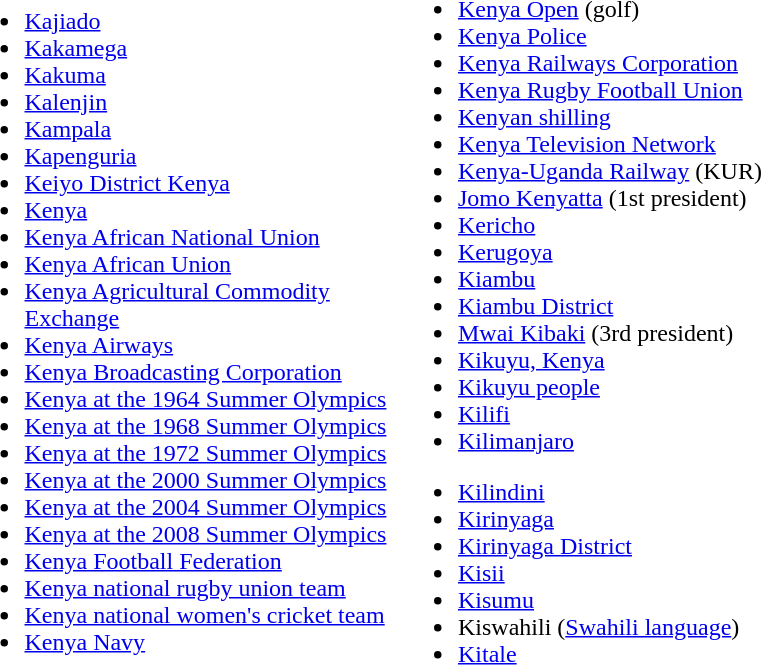<table width="580">
<tr>
<td width="45%"><br><ul><li><a href='#'>Kajiado</a></li><li><a href='#'>Kakamega</a></li><li><a href='#'>Kakuma</a></li><li><a href='#'>Kalenjin</a></li><li><a href='#'>Kampala</a></li><li><a href='#'>Kapenguria</a></li><li><a href='#'>Keiyo District Kenya</a></li><li><a href='#'>Kenya</a></li><li><a href='#'>Kenya African National Union</a></li><li><a href='#'>Kenya African Union</a></li><li><a href='#'>Kenya Agricultural Commodity Exchange</a></li><li><a href='#'>Kenya Airways</a></li><li><a href='#'>Kenya Broadcasting Corporation</a></li><li><a href='#'>Kenya at the 1964 Summer Olympics</a></li><li><a href='#'>Kenya at the 1968 Summer Olympics</a></li><li><a href='#'>Kenya at the 1972 Summer Olympics</a></li><li><a href='#'>Kenya at the 2000 Summer Olympics</a></li><li><a href='#'>Kenya at the 2004 Summer Olympics</a></li><li><a href='#'>Kenya at the 2008 Summer Olympics</a></li><li><a href='#'>Kenya Football Federation</a></li><li><a href='#'>Kenya national rugby union team</a></li><li><a href='#'>Kenya national women's cricket team</a></li><li><a href='#'>Kenya Navy</a></li></ul></td>
<td width="45%"><br><ul><li><a href='#'>Kenya Open</a> (golf)</li><li><a href='#'>Kenya Police</a></li><li><a href='#'>Kenya Railways Corporation</a></li><li><a href='#'>Kenya Rugby Football Union</a></li><li><a href='#'>Kenyan shilling</a></li><li><a href='#'>Kenya Television Network</a></li><li><a href='#'>Kenya-Uganda Railway</a> (KUR)</li><li><a href='#'>Jomo Kenyatta</a> (1st president)</li><li><a href='#'>Kericho</a></li><li><a href='#'>Kerugoya</a></li><li><a href='#'>Kiambu</a></li><li><a href='#'>Kiambu District</a></li><li><a href='#'>Mwai Kibaki</a> (3rd president)</li><li><a href='#'>Kikuyu, Kenya</a></li><li><a href='#'>Kikuyu people</a></li><li><a href='#'>Kilifi</a></li><li><a href='#'>Kilimanjaro</a></li></ul><ul><li><a href='#'>Kilindini</a></li><li><a href='#'>Kirinyaga</a></li><li><a href='#'>Kirinyaga District</a></li><li><a href='#'>Kisii</a></li><li><a href='#'>Kisumu</a></li><li>Kiswahili (<a href='#'>Swahili language</a>)</li><li><a href='#'>Kitale</a></li></ul></td>
</tr>
</table>
